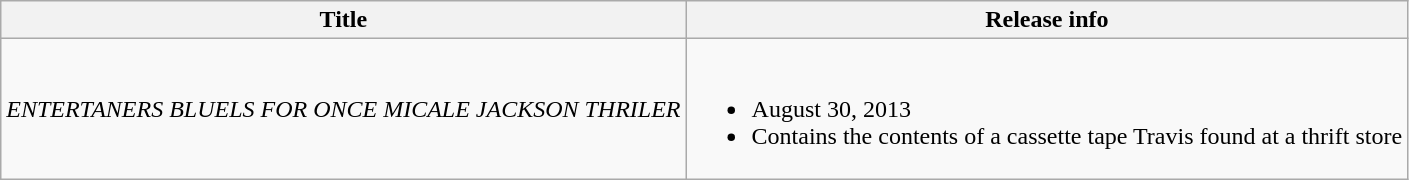<table class="wikitable">
<tr>
<th>Title</th>
<th>Release info</th>
</tr>
<tr>
<td><em>ENTERTANERS BLUELS FOR ONCE MICALE JACKSON THRILER</em></td>
<td><br><ul><li>August 30, 2013</li><li>Contains the contents of a cassette tape Travis found at a thrift store</li></ul></td>
</tr>
</table>
